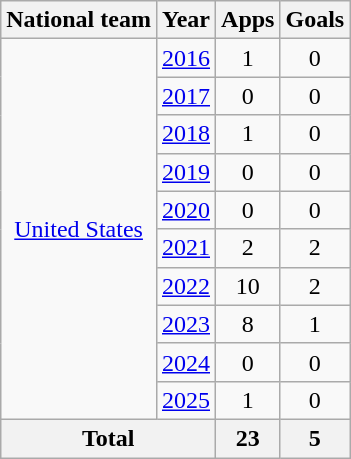<table class="wikitable" style="text-align:center">
<tr>
<th>National team</th>
<th>Year</th>
<th>Apps</th>
<th>Goals</th>
</tr>
<tr>
<td rowspan="10"><a href='#'>United States</a></td>
<td><a href='#'>2016</a></td>
<td>1</td>
<td>0</td>
</tr>
<tr>
<td><a href='#'>2017</a></td>
<td>0</td>
<td>0</td>
</tr>
<tr>
<td><a href='#'>2018</a></td>
<td>1</td>
<td>0</td>
</tr>
<tr>
<td><a href='#'>2019</a></td>
<td>0</td>
<td>0</td>
</tr>
<tr>
<td><a href='#'>2020</a></td>
<td>0</td>
<td>0</td>
</tr>
<tr>
<td><a href='#'>2021</a></td>
<td>2</td>
<td>2</td>
</tr>
<tr>
<td><a href='#'>2022</a></td>
<td>10</td>
<td>2</td>
</tr>
<tr>
<td><a href='#'>2023</a></td>
<td>8</td>
<td>1</td>
</tr>
<tr>
<td><a href='#'>2024</a></td>
<td>0</td>
<td>0</td>
</tr>
<tr>
<td><a href='#'>2025</a></td>
<td>1</td>
<td>0</td>
</tr>
<tr>
<th colspan="2">Total</th>
<th>23</th>
<th>5</th>
</tr>
</table>
